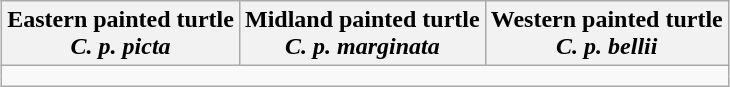<table class="wikitable plainrowheaders" style="margin: 1em auto; text-align: center;">
<tr>
<th scope="col">Eastern painted turtle<br><em>C. p. picta</em></th>
<th scope="col">Midland painted turtle<br><em>C. p. marginata</em></th>
<th scope="col">Western painted turtle<br><em>C. p. bellii</em></th>
</tr>
<tr>
<td style="border: 0;"></td>
<td style="border: 0;"></td>
<td style="border: 0;"></td>
</tr>
<tr>
<td style="border: 0;"></td>
<td style="border: 0;"></td>
<td style="border: 0;"></td>
</tr>
</table>
